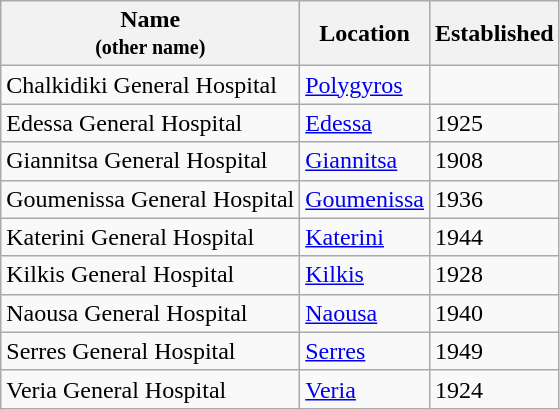<table class="wikitable sortable stripe">
<tr>
<th>Name<br> <small>(other name)</small></th>
<th>Location</th>
<th>Established</th>
</tr>
<tr>
<td>Chalkidiki General Hospital</td>
<td><a href='#'>Polygyros</a></td>
<td></td>
</tr>
<tr>
<td>Edessa General Hospital</td>
<td><a href='#'>Edessa</a></td>
<td>1925</td>
</tr>
<tr>
<td>Giannitsa General Hospital</td>
<td><a href='#'>Giannitsa</a></td>
<td>1908</td>
</tr>
<tr>
<td>Goumenissa General Hospital</td>
<td><a href='#'>Goumenissa</a></td>
<td>1936</td>
</tr>
<tr>
<td>Katerini General Hospital</td>
<td><a href='#'>Katerini</a></td>
<td>1944</td>
</tr>
<tr>
<td>Kilkis General Hospital</td>
<td><a href='#'>Kilkis</a></td>
<td>1928</td>
</tr>
<tr>
<td>Naousa General Hospital</td>
<td><a href='#'>Naousa</a></td>
<td>1940</td>
</tr>
<tr>
<td>Serres General Hospital</td>
<td><a href='#'>Serres</a></td>
<td>1949</td>
</tr>
<tr>
<td>Veria General Hospital</td>
<td><a href='#'>Veria</a></td>
<td>1924</td>
</tr>
</table>
